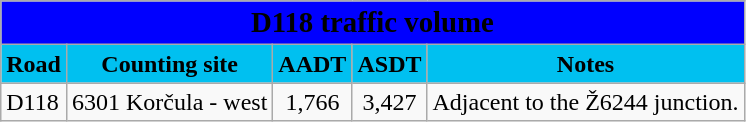<table class="wikitable">
<tr>
<td colspan=5 bgcolor=blue align=center style=margin-top:15><span><big><strong>D118 traffic volume</strong></big></span></td>
</tr>
<tr>
<td align=center bgcolor=00c0f0><strong>Road</strong></td>
<td align=center bgcolor=00c0f0><strong>Counting site</strong></td>
<td align=center bgcolor=00c0f0><strong>AADT</strong></td>
<td align=center bgcolor=00c0f0><strong>ASDT</strong></td>
<td align=center bgcolor=00c0f0><strong>Notes</strong></td>
</tr>
<tr>
<td> D118</td>
<td>6301 Korčula - west</td>
<td align=center>1,766</td>
<td align=center>3,427</td>
<td>Adjacent to the Ž6244 junction.</td>
</tr>
</table>
